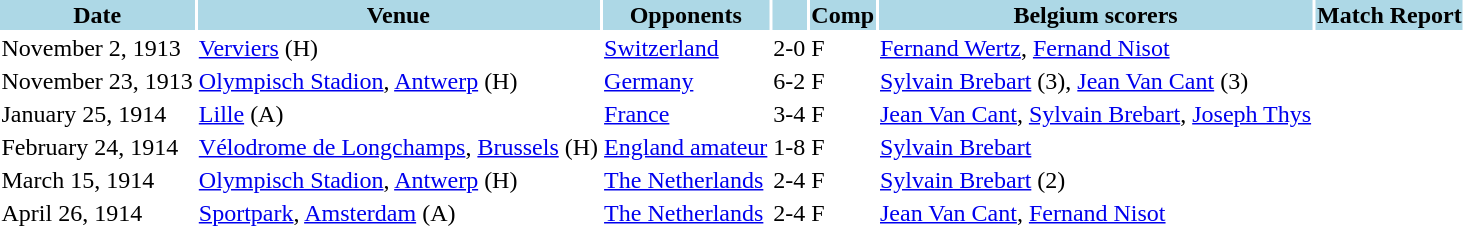<table>
<tr>
<th style="background: lightblue;">Date</th>
<th style="background: lightblue;">Venue</th>
<th style="background: lightblue;">Opponents</th>
<th style="background: lightblue;" align=center></th>
<th style="background: lightblue;" align=center>Comp</th>
<th style="background: lightblue;">Belgium scorers</th>
<th style="background: lightblue;">Match Report</th>
</tr>
<tr>
<td>November 2, 1913</td>
<td><a href='#'>Verviers</a> (H)</td>
<td><a href='#'>Switzerland</a></td>
<td>2-0</td>
<td>F</td>
<td><a href='#'>Fernand Wertz</a>, <a href='#'>Fernand Nisot</a></td>
<td></td>
</tr>
<tr>
<td>November 23, 1913</td>
<td><a href='#'>Olympisch Stadion</a>, <a href='#'>Antwerp</a> (H)</td>
<td><a href='#'>Germany</a></td>
<td>6-2</td>
<td>F</td>
<td><a href='#'>Sylvain Brebart</a> (3), <a href='#'>Jean Van Cant</a> (3)</td>
<td></td>
</tr>
<tr>
<td>January 25, 1914</td>
<td><a href='#'>Lille</a> (A)</td>
<td><a href='#'>France</a></td>
<td>3-4</td>
<td>F</td>
<td><a href='#'>Jean Van Cant</a>, <a href='#'>Sylvain Brebart</a>, <a href='#'>Joseph Thys</a></td>
<td></td>
</tr>
<tr>
<td>February 24, 1914</td>
<td><a href='#'>Vélodrome de Longchamps</a>, <a href='#'>Brussels</a> (H)</td>
<td><a href='#'>England amateur</a></td>
<td>1-8</td>
<td>F</td>
<td><a href='#'>Sylvain Brebart</a></td>
<td></td>
</tr>
<tr>
<td>March 15, 1914</td>
<td><a href='#'>Olympisch Stadion</a>, <a href='#'>Antwerp</a> (H)</td>
<td><a href='#'>The Netherlands</a></td>
<td>2-4</td>
<td>F</td>
<td><a href='#'>Sylvain Brebart</a> (2)</td>
<td></td>
</tr>
<tr>
<td>April 26, 1914</td>
<td><a href='#'>Sportpark</a>, <a href='#'>Amsterdam</a> (A)</td>
<td><a href='#'>The Netherlands</a></td>
<td>2-4</td>
<td>F</td>
<td><a href='#'>Jean Van Cant</a>, <a href='#'>Fernand Nisot</a></td>
<td></td>
</tr>
</table>
